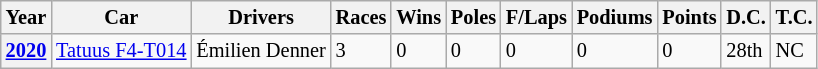<table class="wikitable" style="font-size:85%">
<tr>
<th>Year</th>
<th>Car</th>
<th>Drivers</th>
<th>Races</th>
<th>Wins</th>
<th>Poles</th>
<th>F/Laps</th>
<th>Podiums</th>
<th>Points</th>
<th>D.C.</th>
<th>T.C.</th>
</tr>
<tr>
<th><a href='#'>2020</a></th>
<td><a href='#'>Tatuus F4-T014</a></td>
<td> Émilien Denner</td>
<td>3</td>
<td>0</td>
<td>0</td>
<td>0</td>
<td>0</td>
<td>0</td>
<td>28th</td>
<td>NC</td>
</tr>
</table>
